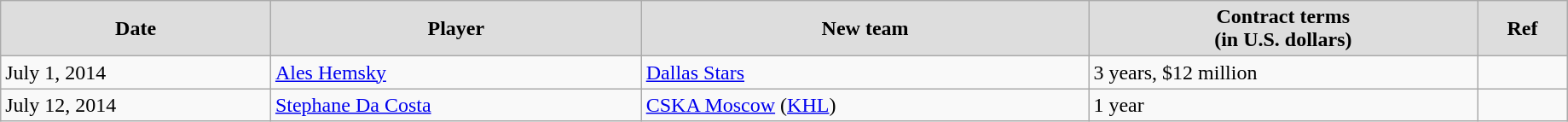<table class="wikitable" style="width:97%;">
<tr style="text-align:center; background:#ddd;">
<td><strong>Date</strong></td>
<td><strong>Player</strong></td>
<td><strong>New team</strong></td>
<td><strong>Contract terms</strong><br><strong>(in U.S. dollars)</strong></td>
<td><strong>Ref</strong></td>
</tr>
<tr>
<td>July 1, 2014</td>
<td><a href='#'>Ales Hemsky</a></td>
<td><a href='#'>Dallas Stars</a></td>
<td>3 years, $12 million</td>
<td></td>
</tr>
<tr>
<td>July 12, 2014</td>
<td><a href='#'>Stephane Da Costa</a></td>
<td><a href='#'>CSKA Moscow</a> (<a href='#'>KHL</a>)</td>
<td>1 year</td>
<td></td>
</tr>
</table>
